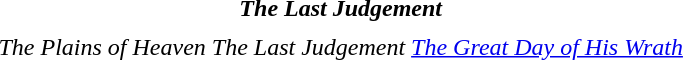<table>
<tr>
<td colspan=3 align=center><strong><em>The Last Judgement</em></strong></td>
</tr>
<tr>
<td></td>
<td></td>
<td></td>
</tr>
<tr>
<td align=center><em>The Plains of Heaven</em></td>
<td align=center><em>The Last Judgement</em></td>
<td align=center><em><a href='#'>The Great Day of His Wrath</a></em></td>
</tr>
</table>
